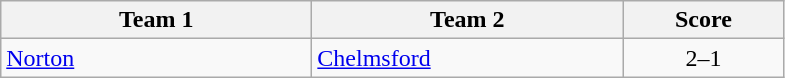<table class="wikitable" style="font-size: 100%">
<tr>
<th width=200>Team 1</th>
<th width=200>Team 2</th>
<th width=100>Score</th>
</tr>
<tr>
<td><a href='#'>Norton</a></td>
<td><a href='#'>Chelmsford</a></td>
<td align=center>2–1</td>
</tr>
</table>
